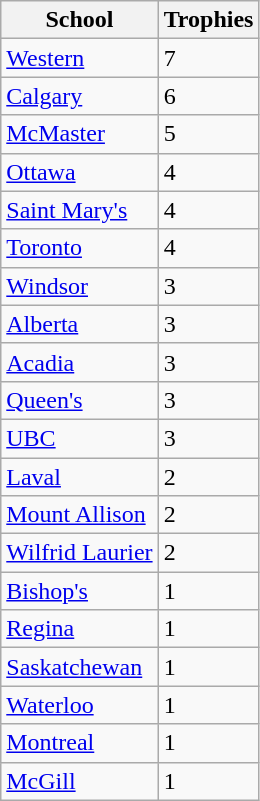<table class="wikitable sortable">
<tr>
<th>School</th>
<th>Trophies</th>
</tr>
<tr>
<td><a href='#'>Western</a></td>
<td>7</td>
</tr>
<tr>
<td><a href='#'>Calgary</a></td>
<td>6</td>
</tr>
<tr>
<td><a href='#'>McMaster</a></td>
<td>5</td>
</tr>
<tr>
<td><a href='#'>Ottawa</a></td>
<td>4</td>
</tr>
<tr>
<td><a href='#'>Saint Mary's</a></td>
<td>4</td>
</tr>
<tr>
<td><a href='#'>Toronto</a></td>
<td>4</td>
</tr>
<tr>
<td><a href='#'>Windsor</a></td>
<td>3</td>
</tr>
<tr>
<td><a href='#'>Alberta</a></td>
<td>3</td>
</tr>
<tr>
<td><a href='#'>Acadia</a></td>
<td>3</td>
</tr>
<tr>
<td><a href='#'>Queen's</a></td>
<td>3</td>
</tr>
<tr>
<td><a href='#'>UBC</a></td>
<td>3</td>
</tr>
<tr>
<td><a href='#'>Laval</a></td>
<td>2</td>
</tr>
<tr>
<td><a href='#'>Mount Allison</a></td>
<td>2</td>
</tr>
<tr>
<td><a href='#'>Wilfrid Laurier</a></td>
<td>2</td>
</tr>
<tr>
<td><a href='#'>Bishop's</a></td>
<td>1</td>
</tr>
<tr>
<td><a href='#'>Regina</a></td>
<td>1</td>
</tr>
<tr>
<td><a href='#'>Saskatchewan</a></td>
<td>1</td>
</tr>
<tr>
<td><a href='#'>Waterloo</a></td>
<td>1</td>
</tr>
<tr>
<td><a href='#'>Montreal</a></td>
<td>1</td>
</tr>
<tr>
<td><a href='#'>McGill</a></td>
<td>1</td>
</tr>
</table>
